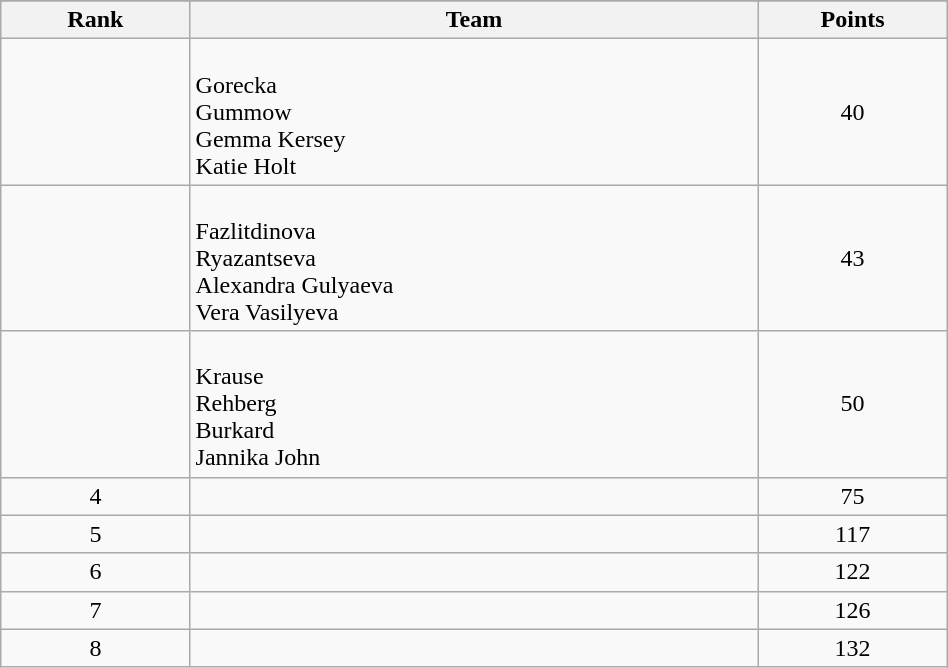<table class="wikitable" width=50%>
<tr>
</tr>
<tr>
<th width=10%>Rank</th>
<th width=30%>Team</th>
<th width=10%>Points</th>
</tr>
<tr align="center">
<td></td>
<td align="left"><br>Gorecka<br>Gummow<br>Gemma Kersey<br>Katie Holt</td>
<td>40</td>
</tr>
<tr align="center">
<td></td>
<td align="left"><br>Fazlitdinova<br>Ryazantseva<br>Alexandra Gulyaeva<br>Vera Vasilyeva</td>
<td>43</td>
</tr>
<tr align="center">
<td></td>
<td align="left"><br>Krause<br>Rehberg<br>Burkard<br>Jannika John</td>
<td>50</td>
</tr>
<tr align="center">
<td>4</td>
<td align="left"></td>
<td>75</td>
</tr>
<tr align="center">
<td>5</td>
<td align="left"></td>
<td>117</td>
</tr>
<tr align="center">
<td>6</td>
<td align="left"></td>
<td>122</td>
</tr>
<tr align="center">
<td>7</td>
<td align="left"></td>
<td>126</td>
</tr>
<tr align="center">
<td>8</td>
<td align="left"></td>
<td>132</td>
</tr>
</table>
